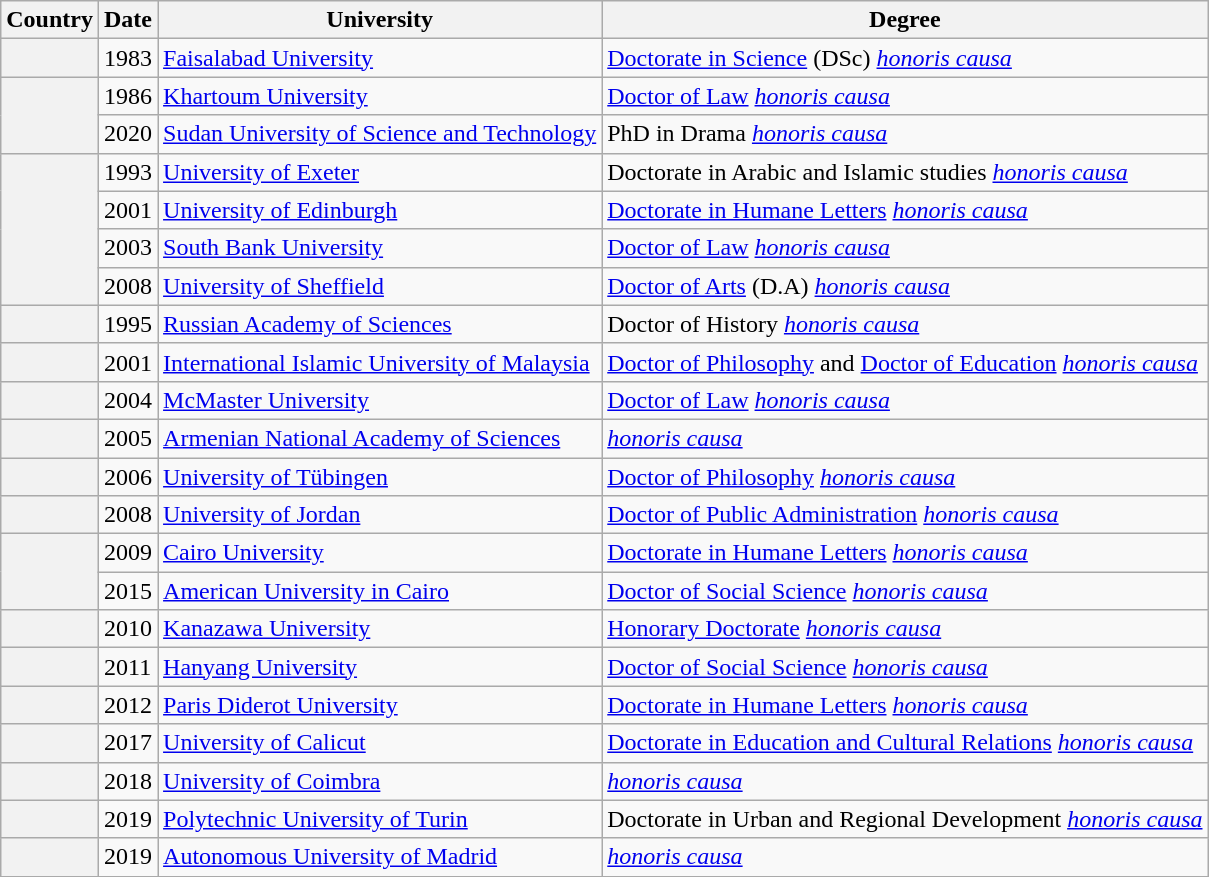<table class="wikitable plainrowheaders">
<tr>
<th scope="col">Country</th>
<th scope="col">Date</th>
<th scope="col">University</th>
<th scope="col">Degree</th>
</tr>
<tr>
<th rowspan="1" scope="row"></th>
<td>1983</td>
<td><a href='#'>Faisalabad University</a></td>
<td><a href='#'>Doctorate in Science</a> (DSc) <em><a href='#'>honoris causa</a></em></td>
</tr>
<tr>
<th rowspan="2" scope="row"></th>
<td>1986</td>
<td><a href='#'>Khartoum University</a></td>
<td><a href='#'>Doctor of Law</a> <em><a href='#'>honoris causa</a></em></td>
</tr>
<tr>
<td>2020</td>
<td><a href='#'>Sudan University of Science and Technology</a></td>
<td>PhD in Drama <em><a href='#'>honoris causa</a></em></td>
</tr>
<tr>
<th rowspan="4" scope="row"></th>
<td>1993</td>
<td><a href='#'>University of Exeter</a></td>
<td>Doctorate in Arabic and Islamic studies <em><a href='#'>honoris causa</a></em></td>
</tr>
<tr>
<td>2001</td>
<td><a href='#'>University of Edinburgh</a></td>
<td><a href='#'>Doctorate in Humane Letters</a> <em><a href='#'>honoris causa</a></em></td>
</tr>
<tr>
<td>2003</td>
<td><a href='#'>South Bank University</a></td>
<td><a href='#'>Doctor of Law</a> <em><a href='#'>honoris causa</a></em></td>
</tr>
<tr>
<td>2008</td>
<td><a href='#'>University of Sheffield</a></td>
<td><a href='#'>Doctor of Arts</a> (D.A) <em><a href='#'>honoris causa</a></em></td>
</tr>
<tr>
<th rowspan="1" scope="row"></th>
<td>1995</td>
<td><a href='#'>Russian Academy of Sciences</a></td>
<td>Doctor of History <em><a href='#'>honoris causa</a></em></td>
</tr>
<tr>
<th rowspan="1" scope="row"></th>
<td>2001</td>
<td><a href='#'>International Islamic University of Malaysia</a></td>
<td><a href='#'>Doctor of Philosophy</a> and <a href='#'>Doctor of Education</a> <em><a href='#'>honoris causa</a></em></td>
</tr>
<tr>
<th rowspan="1" scope="row"></th>
<td>2004</td>
<td><a href='#'>McMaster University</a></td>
<td><a href='#'>Doctor of Law</a> <em><a href='#'>honoris causa</a></em></td>
</tr>
<tr>
<th rowspan="1" scope="row"></th>
<td>2005</td>
<td><a href='#'>Armenian National Academy of Sciences</a></td>
<td><em><a href='#'>honoris causa</a></em></td>
</tr>
<tr>
<th rowspan="1" scope="row"></th>
<td>2006</td>
<td><a href='#'>University of Tübingen</a></td>
<td><a href='#'>Doctor of Philosophy</a> <em><a href='#'>honoris causa</a></em></td>
</tr>
<tr>
<th rowspan="1" scope="row"></th>
<td>2008</td>
<td><a href='#'>University of Jordan</a></td>
<td><a href='#'>Doctor of Public Administration</a> <em><a href='#'>honoris causa</a></em></td>
</tr>
<tr>
<th rowspan="2" scope="row"></th>
<td>2009</td>
<td><a href='#'>Cairo University</a></td>
<td><a href='#'>Doctorate in Humane Letters</a> <em><a href='#'>honoris causa</a></em></td>
</tr>
<tr>
<td>2015</td>
<td><a href='#'>American University in Cairo</a></td>
<td><a href='#'>Doctor of Social Science</a> <em><a href='#'>honoris causa</a></em></td>
</tr>
<tr>
<th rowspan="1" scope="row"></th>
<td>2010</td>
<td><a href='#'>Kanazawa University</a></td>
<td><a href='#'>Honorary Doctorate</a> <em><a href='#'>honoris causa</a></em></td>
</tr>
<tr>
<th rowspan="1" scope="row"></th>
<td>2011</td>
<td><a href='#'>Hanyang University</a></td>
<td><a href='#'>Doctor of Social Science</a> <em><a href='#'>honoris causa</a></em></td>
</tr>
<tr>
<th rowspan="1" scope="row"></th>
<td>2012</td>
<td><a href='#'>Paris Diderot University</a></td>
<td><a href='#'>Doctorate in Humane Letters</a> <em><a href='#'>honoris causa</a></em></td>
</tr>
<tr>
<th rowspan="1" scope="row"></th>
<td>2017</td>
<td><a href='#'>University of Calicut</a></td>
<td><a href='#'>Doctorate in Education and Cultural Relations</a> <em><a href='#'>honoris causa</a></em></td>
</tr>
<tr>
<th rowspan="1" scope="row"></th>
<td>2018</td>
<td><a href='#'>University of Coimbra</a></td>
<td><em><a href='#'>honoris causa</a></em></td>
</tr>
<tr>
<th rowspan="1" scope="row"></th>
<td>2019</td>
<td><a href='#'>Polytechnic University of Turin</a></td>
<td>Doctorate in Urban and Regional Development <em><a href='#'>honoris causa</a></em></td>
</tr>
<tr>
<th rowspan="1" scope="row"></th>
<td>2019</td>
<td><a href='#'>Autonomous University of Madrid</a></td>
<td><em><a href='#'>honoris causa</a></em></td>
</tr>
</table>
